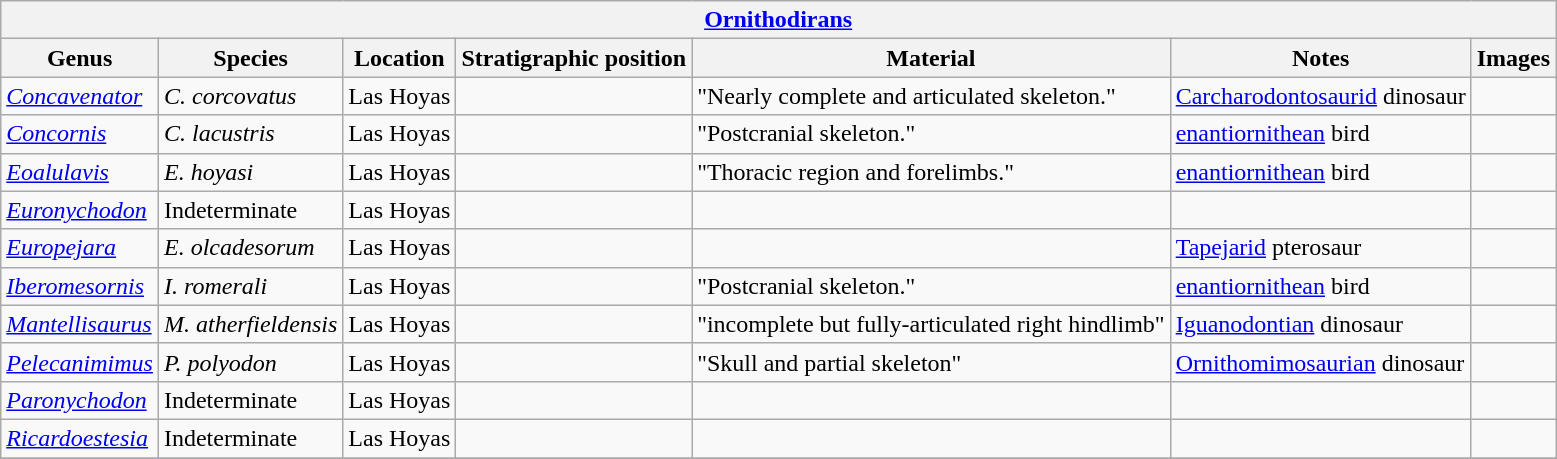<table class="wikitable" align="center">
<tr>
<th colspan="7" align="center"><a href='#'>Ornithodirans</a></th>
</tr>
<tr>
<th>Genus</th>
<th>Species</th>
<th>Location</th>
<th>Stratigraphic position</th>
<th>Material</th>
<th>Notes</th>
<th>Images</th>
</tr>
<tr>
<td><em><a href='#'>Concavenator</a></em></td>
<td><em>C. corcovatus</em></td>
<td>Las Hoyas</td>
<td></td>
<td>"Nearly complete and articulated skeleton."</td>
<td><a href='#'>Carcharodontosaurid</a> dinosaur</td>
<td></td>
</tr>
<tr>
<td><em><a href='#'>Concornis</a></em></td>
<td><em>C. lacustris</em></td>
<td>Las Hoyas</td>
<td></td>
<td>"Postcranial skeleton."</td>
<td><a href='#'>enantiornithean</a> bird</td>
<td></td>
</tr>
<tr>
<td><em><a href='#'>Eoalulavis</a></em></td>
<td><em>E. hoyasi</em></td>
<td>Las Hoyas</td>
<td></td>
<td>"Thoracic region and forelimbs."</td>
<td><a href='#'>enantiornithean</a> bird</td>
</tr>
<tr>
<td><em><a href='#'>Euronychodon</a></em></td>
<td>Indeterminate</td>
<td>Las Hoyas</td>
<td></td>
<td></td>
<td></td>
<td></td>
</tr>
<tr>
<td><em><a href='#'>Europejara</a></em></td>
<td><em>E. olcadesorum</em></td>
<td>Las Hoyas</td>
<td></td>
<td></td>
<td><a href='#'>Tapejarid</a> pterosaur</td>
<td></td>
</tr>
<tr>
<td><em><a href='#'>Iberomesornis</a></em></td>
<td><em>I. romerali</em></td>
<td>Las Hoyas</td>
<td></td>
<td>"Postcranial skeleton."</td>
<td><a href='#'>enantiornithean</a> bird</td>
<td></td>
</tr>
<tr>
<td><em><a href='#'>Mantellisaurus</a></em></td>
<td><em>M. atherfieldensis</em></td>
<td>Las Hoyas</td>
<td></td>
<td>"incomplete but fully-articulated right hindlimb"</td>
<td><a href='#'>Iguanodontian</a> dinosaur</td>
<td></td>
</tr>
<tr>
<td><em><a href='#'>Pelecanimimus</a></em></td>
<td><em>P. polyodon</em></td>
<td>Las Hoyas</td>
<td></td>
<td>"Skull and partial skeleton"</td>
<td><a href='#'>Ornithomimosaurian</a> dinosaur</td>
<td></td>
</tr>
<tr>
<td><em><a href='#'>Paronychodon</a></em></td>
<td>Indeterminate</td>
<td>Las Hoyas</td>
<td></td>
<td></td>
<td></td>
<td></td>
</tr>
<tr>
<td><em><a href='#'>Ricardoestesia</a></em></td>
<td>Indeterminate</td>
<td>Las Hoyas</td>
<td></td>
<td></td>
<td></td>
<td></td>
</tr>
<tr>
</tr>
</table>
